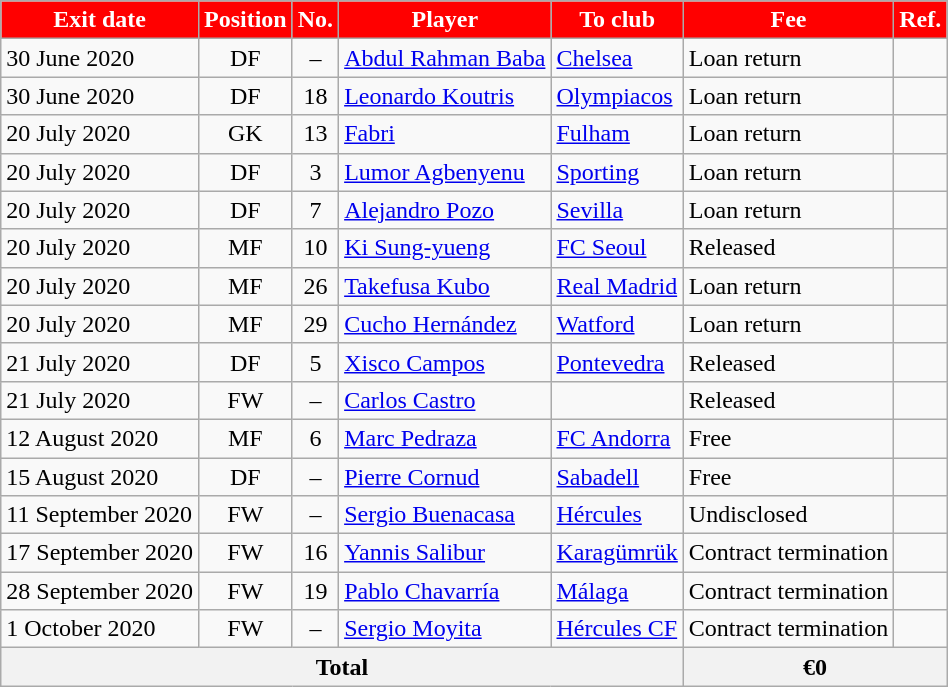<table class="wikitable sortable">
<tr>
<th style="background:#FF0000; color:white;"><strong>Exit date</strong></th>
<th style="background:#FF0000; color:white;"><strong>Position</strong></th>
<th style="background:#FF0000; color:white;"><strong>No.</strong></th>
<th style="background:#FF0000; color:white;"><strong>Player</strong></th>
<th style="background:#FF0000; color:white;"><strong>To club</strong></th>
<th style="background:#FF0000; color:white;"><strong>Fee</strong></th>
<th style="background:#FF0000; color:white;"><strong>Ref.</strong></th>
</tr>
<tr>
<td>30 June 2020</td>
<td style="text-align:center;">DF</td>
<td style="text-align:center;">–</td>
<td style="text-align:left;"> <a href='#'>Abdul Rahman Baba</a></td>
<td style="text-align:left;"> <a href='#'>Chelsea</a></td>
<td>Loan return</td>
<td></td>
</tr>
<tr>
<td>30 June 2020</td>
<td style="text-align:center;">DF</td>
<td style="text-align:center;">18</td>
<td style="text-align:left;"> <a href='#'>Leonardo Koutris</a></td>
<td style="text-align:left;"> <a href='#'>Olympiacos</a></td>
<td>Loan return</td>
<td></td>
</tr>
<tr>
<td>20 July 2020</td>
<td style="text-align:center;">GK</td>
<td style="text-align:center;">13</td>
<td style="text-align:left;"> <a href='#'>Fabri</a></td>
<td style="text-align:left;"> <a href='#'>Fulham</a></td>
<td>Loan return</td>
<td></td>
</tr>
<tr>
<td>20 July 2020</td>
<td style="text-align:center;">DF</td>
<td style="text-align:center;">3</td>
<td style="text-align:left;"> <a href='#'>Lumor Agbenyenu</a></td>
<td style="text-align:left;"> <a href='#'>Sporting</a></td>
<td>Loan return</td>
<td></td>
</tr>
<tr>
<td>20 July 2020</td>
<td style="text-align:center;">DF</td>
<td style="text-align:center;">7</td>
<td style="text-align:left;"> <a href='#'>Alejandro Pozo</a></td>
<td style="text-align:left;"> <a href='#'>Sevilla</a></td>
<td>Loan return</td>
<td></td>
</tr>
<tr>
<td>20 July 2020</td>
<td style="text-align:center;">MF</td>
<td style="text-align:center;">10</td>
<td style="text-align:left;"> <a href='#'>Ki Sung-yueng</a></td>
<td style="text-align:left;"> <a href='#'>FC Seoul</a></td>
<td>Released</td>
<td></td>
</tr>
<tr>
<td>20 July 2020</td>
<td style="text-align:center;">MF</td>
<td style="text-align:center;">26</td>
<td style="text-align:left;"> <a href='#'>Takefusa Kubo</a></td>
<td style="text-align:left;"> <a href='#'>Real Madrid</a></td>
<td>Loan return</td>
<td></td>
</tr>
<tr>
<td>20 July 2020</td>
<td style="text-align:center;">MF</td>
<td style="text-align:center;">29</td>
<td style="text-align:left;"> <a href='#'>Cucho Hernández</a></td>
<td style="text-align:left;"> <a href='#'>Watford</a></td>
<td>Loan return</td>
<td></td>
</tr>
<tr>
<td>21 July 2020</td>
<td style="text-align:center;">DF</td>
<td style="text-align:center;">5</td>
<td style="text-align:left;"> <a href='#'>Xisco Campos</a></td>
<td style="text-align:left;"> <a href='#'>Pontevedra</a></td>
<td>Released</td>
<td></td>
</tr>
<tr>
<td>21 July 2020</td>
<td style="text-align:center;">FW</td>
<td style="text-align:center;">–</td>
<td style="text-align:left;"> <a href='#'>Carlos Castro</a></td>
<td></td>
<td>Released</td>
<td></td>
</tr>
<tr>
<td>12 August 2020</td>
<td style="text-align:center;">MF</td>
<td style="text-align:center;">6</td>
<td style="text-align:left;"> <a href='#'>Marc Pedraza</a></td>
<td style="text-align:left;"> <a href='#'>FC Andorra</a></td>
<td>Free</td>
<td></td>
</tr>
<tr>
<td>15 August 2020</td>
<td style="text-align:center;">DF</td>
<td style="text-align:center;">–</td>
<td style="text-align:left;"> <a href='#'>Pierre Cornud</a></td>
<td style="text-align:left;"> <a href='#'>Sabadell</a></td>
<td>Free</td>
<td></td>
</tr>
<tr>
<td>11 September 2020</td>
<td style="text-align:center;">FW</td>
<td style="text-align:center;">–</td>
<td style="text-align:left;"> <a href='#'>Sergio Buenacasa</a></td>
<td style="text-align:left;"> <a href='#'>Hércules</a></td>
<td>Undisclosed</td>
<td></td>
</tr>
<tr>
<td>17 September 2020</td>
<td style="text-align:center;">FW</td>
<td style="text-align:center;">16</td>
<td style="text-align:left;"> <a href='#'>Yannis Salibur</a></td>
<td style="text-align:left;"> <a href='#'>Karagümrük</a></td>
<td>Contract termination</td>
<td></td>
</tr>
<tr>
<td>28 September 2020</td>
<td style="text-align:center;">FW</td>
<td style="text-align:center;">19</td>
<td style="text-align:left;"> <a href='#'>Pablo Chavarría</a></td>
<td style="text-align:left;"> <a href='#'>Málaga</a></td>
<td>Contract termination</td>
<td></td>
</tr>
<tr>
<td>1 October 2020</td>
<td style="text-align:center;">FW</td>
<td style="text-align:center;">–</td>
<td style="text-align:left;"> <a href='#'>Sergio Moyita</a></td>
<td style="text-align:left;"> <a href='#'>Hércules CF</a></td>
<td>Contract termination</td>
<td></td>
</tr>
<tr>
<th colspan="5">Total</th>
<th colspan="2">€0</th>
</tr>
</table>
